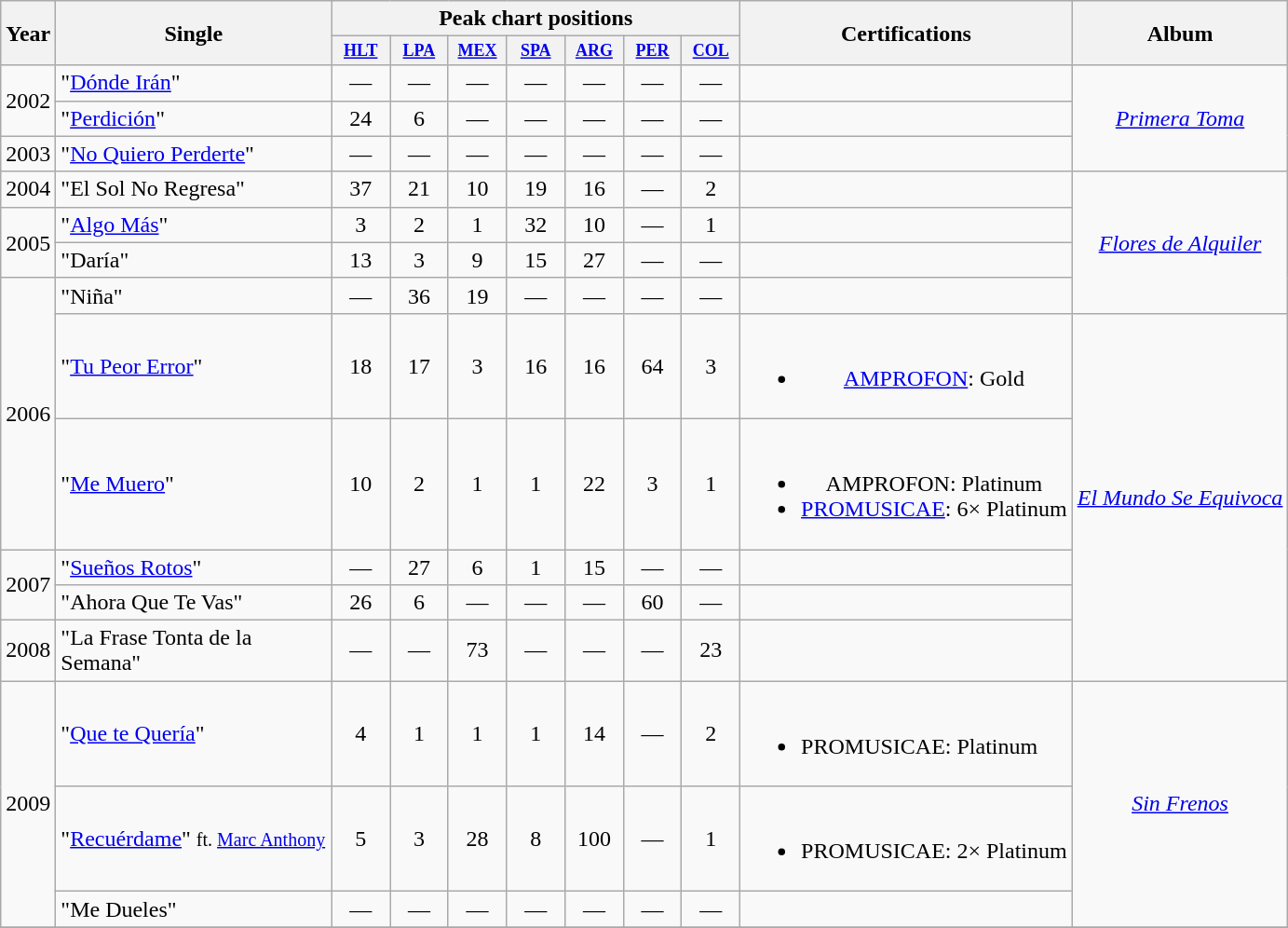<table class="wikitable" style="text-align:center;">
<tr>
<th rowspan="2">Year</th>
<th width="190" rowspan="2">Single</th>
<th colspan="7">Peak chart positions</th>
<th rowspan="2">Certifications</th>
<th rowspan="2">Album</th>
</tr>
<tr>
<th style="width:3em;font-size:75%;"><a href='#'>HLT</a></th>
<th style="width:3em;font-size:75%;"><a href='#'>LPA</a></th>
<th style="width:3em;font-size:75%;"><a href='#'>MEX</a></th>
<th style="width:3em;font-size:75%;"><a href='#'>SPA</a></th>
<th style="width:3em;font-size:75%;"><a href='#'>ARG</a></th>
<th style="width:3em;font-size:75%;"><a href='#'>PER</a></th>
<th style="width:3em;font-size:75%;"><a href='#'>COL</a><br></th>
</tr>
<tr>
<td rowspan="2">2002</td>
<td align="left">"<a href='#'>Dónde Irán</a>"</td>
<td>—</td>
<td>—</td>
<td>—</td>
<td>—</td>
<td>—</td>
<td>—</td>
<td>—</td>
<td></td>
<td rowspan="3"><em><a href='#'>Primera Toma</a></em></td>
</tr>
<tr>
<td align="left">"<a href='#'>Perdición</a>"</td>
<td>24</td>
<td>6</td>
<td>—</td>
<td>—</td>
<td>—</td>
<td>—</td>
<td>—</td>
<td></td>
</tr>
<tr>
<td>2003</td>
<td align="left">"<a href='#'>No Quiero Perderte</a>"</td>
<td>—</td>
<td>—</td>
<td>—</td>
<td>—</td>
<td>—</td>
<td>—</td>
<td>—</td>
<td></td>
</tr>
<tr>
<td>2004</td>
<td align="left">"El Sol No Regresa"</td>
<td>37</td>
<td>21</td>
<td>10</td>
<td>19</td>
<td>16</td>
<td>—</td>
<td>2</td>
<td></td>
<td rowspan="4"><em><a href='#'>Flores de Alquiler</a></em></td>
</tr>
<tr>
<td rowspan="2">2005</td>
<td align="left">"<a href='#'>Algo Más</a>"</td>
<td>3</td>
<td>2</td>
<td>1</td>
<td>32</td>
<td>10</td>
<td>—</td>
<td>1</td>
<td></td>
</tr>
<tr>
<td align="left">"Daría"</td>
<td>13</td>
<td>3</td>
<td>9</td>
<td>15</td>
<td>27</td>
<td>—</td>
<td>—</td>
<td></td>
</tr>
<tr>
<td rowspan="3">2006</td>
<td align="left">"Niña"</td>
<td>—</td>
<td>36</td>
<td>19</td>
<td>—</td>
<td>—</td>
<td>—</td>
<td>—</td>
<td></td>
</tr>
<tr>
<td align="left">"<a href='#'>Tu Peor Error</a>"</td>
<td>18</td>
<td>17</td>
<td>3</td>
<td>16</td>
<td>16</td>
<td>64</td>
<td>3</td>
<td><br><ul><li><a href='#'>AMPROFON</a>: Gold</li></ul></td>
<td rowspan="5"><em><a href='#'>El Mundo Se Equivoca</a></em></td>
</tr>
<tr>
<td align="left">"<a href='#'>Me Muero</a>"</td>
<td>10</td>
<td>2</td>
<td>1</td>
<td>1</td>
<td>22</td>
<td>3</td>
<td>1</td>
<td><br><ul><li>AMPROFON: Platinum</li><li><a href='#'>PROMUSICAE</a>: 6× Platinum</li></ul></td>
</tr>
<tr>
<td rowspan="2">2007</td>
<td align="left">"<a href='#'>Sueños Rotos</a>"</td>
<td>—</td>
<td>27</td>
<td>6</td>
<td>1</td>
<td>15</td>
<td>—</td>
<td>—</td>
<td></td>
</tr>
<tr>
<td align="left">"Ahora Que Te Vas"</td>
<td>26</td>
<td>6</td>
<td>—</td>
<td>—</td>
<td>—</td>
<td>60</td>
<td>—</td>
<td></td>
</tr>
<tr>
<td>2008</td>
<td align="left">"La Frase Tonta de la Semana"</td>
<td>—</td>
<td>—</td>
<td>73</td>
<td>—</td>
<td>—</td>
<td>—</td>
<td>23</td>
<td></td>
</tr>
<tr>
<td rowspan="3">2009</td>
<td align="left">"<a href='#'>Que te Quería</a>"</td>
<td>4</td>
<td>1</td>
<td>1</td>
<td>1</td>
<td>14</td>
<td>—</td>
<td>2</td>
<td align="left"><br><ul><li>PROMUSICAE: Platinum</li></ul></td>
<td rowspan="3"><em><a href='#'>Sin Frenos</a></em></td>
</tr>
<tr>
<td align="left">"<a href='#'>Recuérdame</a>" <small>ft. <a href='#'>Marc Anthony</a></small></td>
<td>5</td>
<td>3</td>
<td>28</td>
<td>8</td>
<td>100</td>
<td>—</td>
<td>1</td>
<td><br><ul><li>PROMUSICAE: 2× Platinum</li></ul></td>
</tr>
<tr>
<td align="left">"Me Dueles"</td>
<td>—</td>
<td>—</td>
<td>—</td>
<td>—</td>
<td>—</td>
<td>—</td>
<td>—</td>
<td></td>
</tr>
<tr>
</tr>
</table>
